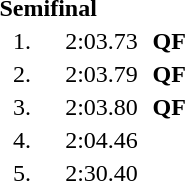<table style="text-align:center">
<tr>
<td colspan=4 align=left><strong>Semifinal</strong></td>
</tr>
<tr>
<td width=30>1.</td>
<td align=left></td>
<td width=60>2:03.73</td>
<td><strong>QF</strong></td>
</tr>
<tr>
<td>2.</td>
<td align=left></td>
<td>2:03.79</td>
<td><strong>QF</strong></td>
</tr>
<tr>
<td>3.</td>
<td align=left></td>
<td>2:03.80</td>
<td><strong>QF</strong></td>
</tr>
<tr>
<td>4.</td>
<td align=left></td>
<td>2:04.46</td>
<td></td>
</tr>
<tr>
<td>5.</td>
<td align=left></td>
<td>2:30.40</td>
<td></td>
</tr>
</table>
